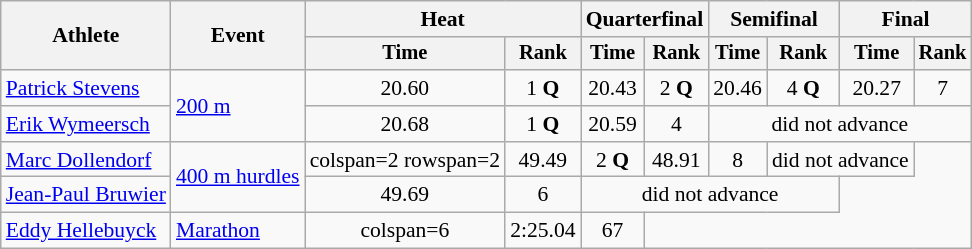<table class=wikitable style=font-size:90%;text-align:center>
<tr>
<th rowspan=2>Athlete</th>
<th rowspan=2>Event</th>
<th colspan=2>Heat</th>
<th colspan=2>Quarterfinal</th>
<th colspan=2>Semifinal</th>
<th colspan=2>Final</th>
</tr>
<tr style=font-size:95%>
<th>Time</th>
<th>Rank</th>
<th>Time</th>
<th>Rank</th>
<th>Time</th>
<th>Rank</th>
<th>Time</th>
<th>Rank</th>
</tr>
<tr>
<td align=left><a href='#'>Patrick Stevens</a></td>
<td align=left rowspan=2><a href='#'>200 m</a></td>
<td>20.60</td>
<td>1 <strong>Q</strong></td>
<td>20.43</td>
<td>2 <strong>Q</strong></td>
<td>20.46</td>
<td>4 <strong>Q</strong></td>
<td>20.27</td>
<td>7</td>
</tr>
<tr>
<td align=left><a href='#'>Erik Wymeersch</a></td>
<td>20.68</td>
<td>1 <strong>Q</strong></td>
<td>20.59</td>
<td>4</td>
<td colspan=4>did not advance</td>
</tr>
<tr>
<td align=left><a href='#'>Marc Dollendorf</a></td>
<td align=left rowspan=2><a href='#'>400 m hurdles</a></td>
<td>colspan=2 rowspan=2 </td>
<td>49.49</td>
<td>2 <strong>Q</strong></td>
<td>48.91</td>
<td>8</td>
<td colspan=2>did not advance</td>
</tr>
<tr>
<td align=left><a href='#'>Jean-Paul Bruwier</a></td>
<td>49.69</td>
<td>6</td>
<td colspan=4>did not advance</td>
</tr>
<tr>
<td align=left><a href='#'>Eddy Hellebuyck</a></td>
<td align=left><a href='#'>Marathon</a></td>
<td>colspan=6  </td>
<td>2:25.04</td>
<td>67</td>
</tr>
</table>
